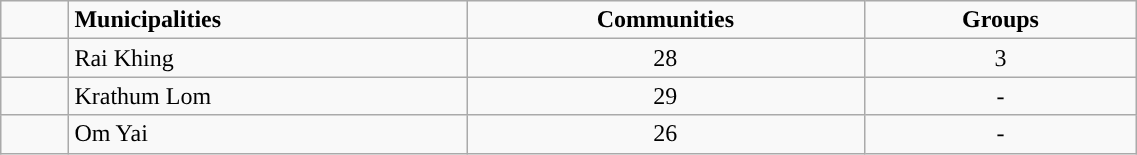<table class="wikitable" style="width:60%;">
<tr>
<td scope="col" style="width:6%;"> </td>
<td scope="col" style="width:35%;"><strong>Municipalities</strong></td>
<td scope="col" style="width:35%; text-align:center;"><strong>Communities</strong></td>
<td scope="col" style="width:24%; text-align:center;"><strong>Groups</strong></td>
</tr>
<tr>
<td scope="row"> </td>
<td>Rai Khing</td>
<td style="text-align:center;">28</td>
<td style="text-align:center;">3</td>
</tr>
<tr>
<td scope="row"> </td>
<td>Krathum Lom</td>
<td style="text-align:center;">29</td>
<td style="text-align:center;">-</td>
</tr>
<tr>
<td scope="row"> </td>
<td>Om Yai</td>
<td style="text-align:center;">26</td>
<td style="text-align:center;">-</td>
</tr>
</table>
